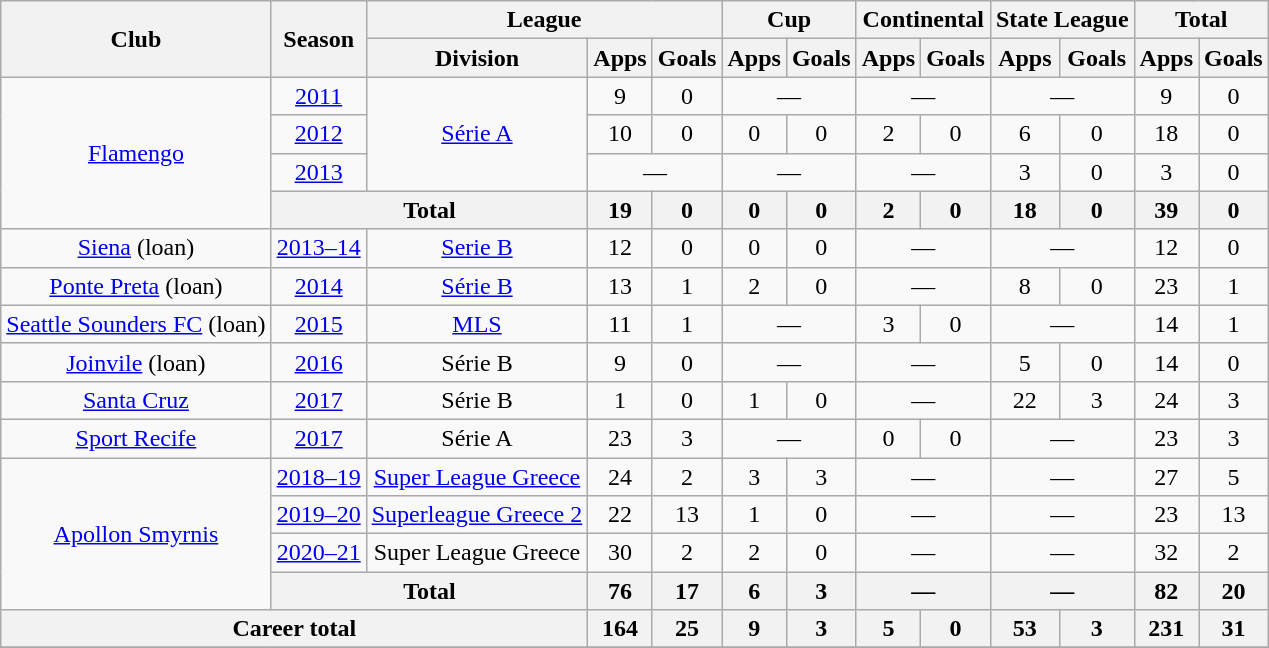<table class="wikitable" style="text-align: center;">
<tr>
<th rowspan="2">Club</th>
<th rowspan="2">Season</th>
<th colspan="3">League</th>
<th colspan="2">Cup</th>
<th colspan="2">Continental</th>
<th colspan="2">State League</th>
<th colspan="2">Total</th>
</tr>
<tr>
<th>Division</th>
<th>Apps</th>
<th>Goals</th>
<th>Apps</th>
<th>Goals</th>
<th>Apps</th>
<th>Goals</th>
<th>Apps</th>
<th>Goals</th>
<th>Apps</th>
<th>Goals</th>
</tr>
<tr>
<td rowspan="4"><a href='#'>Flamengo</a></td>
<td><a href='#'>2011</a></td>
<td rowspan="3"><a href='#'>Série A</a></td>
<td>9</td>
<td>0</td>
<td colspan="2">—</td>
<td colspan="2">—</td>
<td colspan="2">—</td>
<td>9</td>
<td>0</td>
</tr>
<tr>
<td><a href='#'>2012</a></td>
<td>10</td>
<td>0</td>
<td>0</td>
<td>0</td>
<td>2</td>
<td>0</td>
<td>6</td>
<td>0</td>
<td>18</td>
<td>0</td>
</tr>
<tr>
<td><a href='#'>2013</a></td>
<td colspan="2">—</td>
<td colspan="2">—</td>
<td colspan="2">—</td>
<td>3</td>
<td>0</td>
<td>3</td>
<td>0</td>
</tr>
<tr>
<th colspan="2">Total</th>
<th>19</th>
<th>0</th>
<th>0</th>
<th>0</th>
<th>2</th>
<th>0</th>
<th>18</th>
<th>0</th>
<th>39</th>
<th>0</th>
</tr>
<tr>
<td><a href='#'>Siena</a> (loan)</td>
<td><a href='#'>2013–14</a></td>
<td><a href='#'>Serie B</a></td>
<td>12</td>
<td>0</td>
<td>0</td>
<td>0</td>
<td colspan="2">—</td>
<td colspan="2">—</td>
<td>12</td>
<td>0</td>
</tr>
<tr>
<td><a href='#'>Ponte Preta</a> (loan)</td>
<td><a href='#'>2014</a></td>
<td><a href='#'>Série B</a></td>
<td>13</td>
<td>1</td>
<td>2</td>
<td>0</td>
<td colspan="2">—</td>
<td>8</td>
<td>0</td>
<td>23</td>
<td>1</td>
</tr>
<tr>
<td><a href='#'>Seattle Sounders FC</a> (loan)</td>
<td><a href='#'>2015</a></td>
<td><a href='#'>MLS</a></td>
<td>11</td>
<td>1</td>
<td colspan="2">—</td>
<td>3</td>
<td>0</td>
<td colspan="2">—</td>
<td>14</td>
<td>1</td>
</tr>
<tr>
<td><a href='#'>Joinvile</a> (loan)</td>
<td><a href='#'>2016</a></td>
<td>Série B</td>
<td>9</td>
<td>0</td>
<td colspan="2">—</td>
<td colspan="2">—</td>
<td>5</td>
<td>0</td>
<td>14</td>
<td>0</td>
</tr>
<tr>
<td><a href='#'>Santa Cruz</a></td>
<td><a href='#'>2017</a></td>
<td>Série B</td>
<td>1</td>
<td>0</td>
<td>1</td>
<td>0</td>
<td colspan="2">—</td>
<td>22</td>
<td>3</td>
<td>24</td>
<td>3</td>
</tr>
<tr>
<td><a href='#'>Sport Recife</a></td>
<td><a href='#'>2017</a></td>
<td>Série A</td>
<td>23</td>
<td>3</td>
<td colspan="2">—</td>
<td>0</td>
<td>0</td>
<td colspan="2">—</td>
<td>23</td>
<td>3</td>
</tr>
<tr>
<td rowspan="4"><a href='#'>Apollon Smyrnis</a></td>
<td><a href='#'>2018–19</a></td>
<td><a href='#'>Super League Greece</a></td>
<td>24</td>
<td>2</td>
<td>3</td>
<td>3</td>
<td colspan="2">—</td>
<td colspan="2">—</td>
<td>27</td>
<td>5</td>
</tr>
<tr>
<td><a href='#'>2019–20</a></td>
<td><a href='#'>Superleague Greece 2</a></td>
<td>22</td>
<td>13</td>
<td>1</td>
<td>0</td>
<td colspan="2">—</td>
<td colspan="2">—</td>
<td>23</td>
<td>13</td>
</tr>
<tr>
<td><a href='#'>2020–21</a></td>
<td>Super League Greece</td>
<td>30</td>
<td>2</td>
<td>2</td>
<td>0</td>
<td colspan="2">—</td>
<td colspan="2">—</td>
<td>32</td>
<td>2</td>
</tr>
<tr>
<th colspan="2">Total</th>
<th>76</th>
<th>17</th>
<th>6</th>
<th>3</th>
<th colspan="2">—</th>
<th colspan="2">—</th>
<th>82</th>
<th>20</th>
</tr>
<tr>
<th colspan="3">Career total</th>
<th>164</th>
<th>25</th>
<th>9</th>
<th>3</th>
<th>5</th>
<th>0</th>
<th>53</th>
<th>3</th>
<th>231</th>
<th>31</th>
</tr>
<tr>
</tr>
</table>
